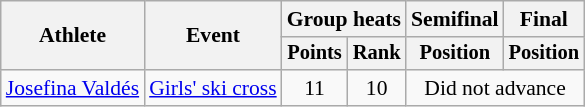<table class="wikitable" style="font-size:90%">
<tr>
<th rowspan="2">Athlete</th>
<th rowspan="2">Event</th>
<th colspan=2>Group heats</th>
<th>Semifinal</th>
<th>Final</th>
</tr>
<tr style="font-size:95%">
<th>Points</th>
<th>Rank</th>
<th>Position</th>
<th>Position</th>
</tr>
<tr align=center>
<td align=left><a href='#'>Josefina Valdés</a></td>
<td align=left><a href='#'>Girls' ski cross</a></td>
<td>11</td>
<td>10</td>
<td colspan=2>Did not advance</td>
</tr>
</table>
